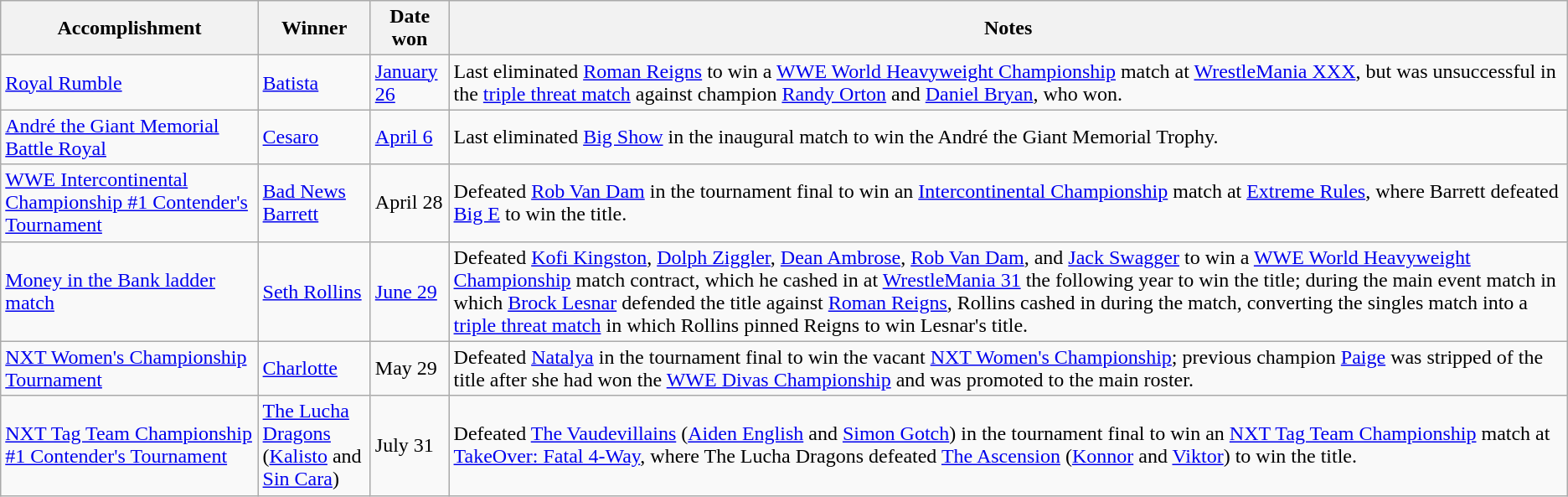<table class="wikitable">
<tr>
<th>Accomplishment</th>
<th>Winner</th>
<th>Date won</th>
<th>Notes</th>
</tr>
<tr>
<td><a href='#'>Royal Rumble</a></td>
<td><a href='#'>Batista</a></td>
<td><a href='#'>January 26</a></td>
<td>Last eliminated <a href='#'>Roman Reigns</a> to win a <a href='#'>WWE World Heavyweight Championship</a> match at <a href='#'>WrestleMania XXX</a>, but was unsuccessful in the <a href='#'>triple threat match</a> against champion <a href='#'>Randy Orton</a> and <a href='#'>Daniel Bryan</a>, who won.</td>
</tr>
<tr>
<td><a href='#'>André the Giant Memorial Battle Royal</a></td>
<td><a href='#'>Cesaro</a></td>
<td><a href='#'>April 6</a></td>
<td>Last eliminated <a href='#'>Big Show</a> in the inaugural match to win the André the Giant Memorial Trophy.</td>
</tr>
<tr>
<td><a href='#'>WWE Intercontinental Championship #1 Contender's Tournament</a></td>
<td><a href='#'>Bad News Barrett</a></td>
<td>April 28</td>
<td>Defeated <a href='#'>Rob Van Dam</a> in the tournament final to win an <a href='#'>Intercontinental Championship</a> match at <a href='#'>Extreme Rules</a>, where Barrett defeated <a href='#'>Big E</a> to win the title.</td>
</tr>
<tr>
<td><a href='#'>Money in the Bank ladder match</a></td>
<td><a href='#'>Seth Rollins</a></td>
<td><a href='#'>June 29</a></td>
<td>Defeated <a href='#'>Kofi Kingston</a>, <a href='#'>Dolph Ziggler</a>, <a href='#'>Dean Ambrose</a>, <a href='#'>Rob Van Dam</a>, and <a href='#'>Jack Swagger</a> to win a <a href='#'>WWE World Heavyweight Championship</a> match contract, which he cashed in at <a href='#'>WrestleMania 31</a> the following year to win the title; during the main event match in which <a href='#'>Brock Lesnar</a> defended the title against <a href='#'>Roman Reigns</a>, Rollins cashed in during the match, converting the singles match into a <a href='#'>triple threat match</a> in which Rollins pinned Reigns to win Lesnar's title.</td>
</tr>
<tr>
<td><a href='#'>NXT Women's Championship Tournament</a></td>
<td><a href='#'>Charlotte</a></td>
<td>May 29</td>
<td>Defeated <a href='#'>Natalya</a> in the tournament final to win the vacant <a href='#'>NXT Women's Championship</a>; previous champion <a href='#'>Paige</a> was stripped of the title after she had won the <a href='#'>WWE Divas Championship</a> and was promoted to the main roster.</td>
</tr>
<tr>
<td><a href='#'>NXT Tag Team Championship #1 Contender's Tournament</a></td>
<td><a href='#'>The Lucha Dragons</a><br>(<a href='#'>Kalisto</a> and <a href='#'>Sin Cara</a>)</td>
<td>July 31</td>
<td>Defeated <a href='#'>The Vaudevillains</a> (<a href='#'>Aiden English</a> and <a href='#'>Simon Gotch</a>) in the tournament final to win an <a href='#'>NXT Tag Team Championship</a> match at <a href='#'>TakeOver: Fatal 4-Way</a>, where The Lucha Dragons defeated <a href='#'>The Ascension</a> (<a href='#'>Konnor</a> and <a href='#'>Viktor</a>) to win the title.</td>
</tr>
</table>
